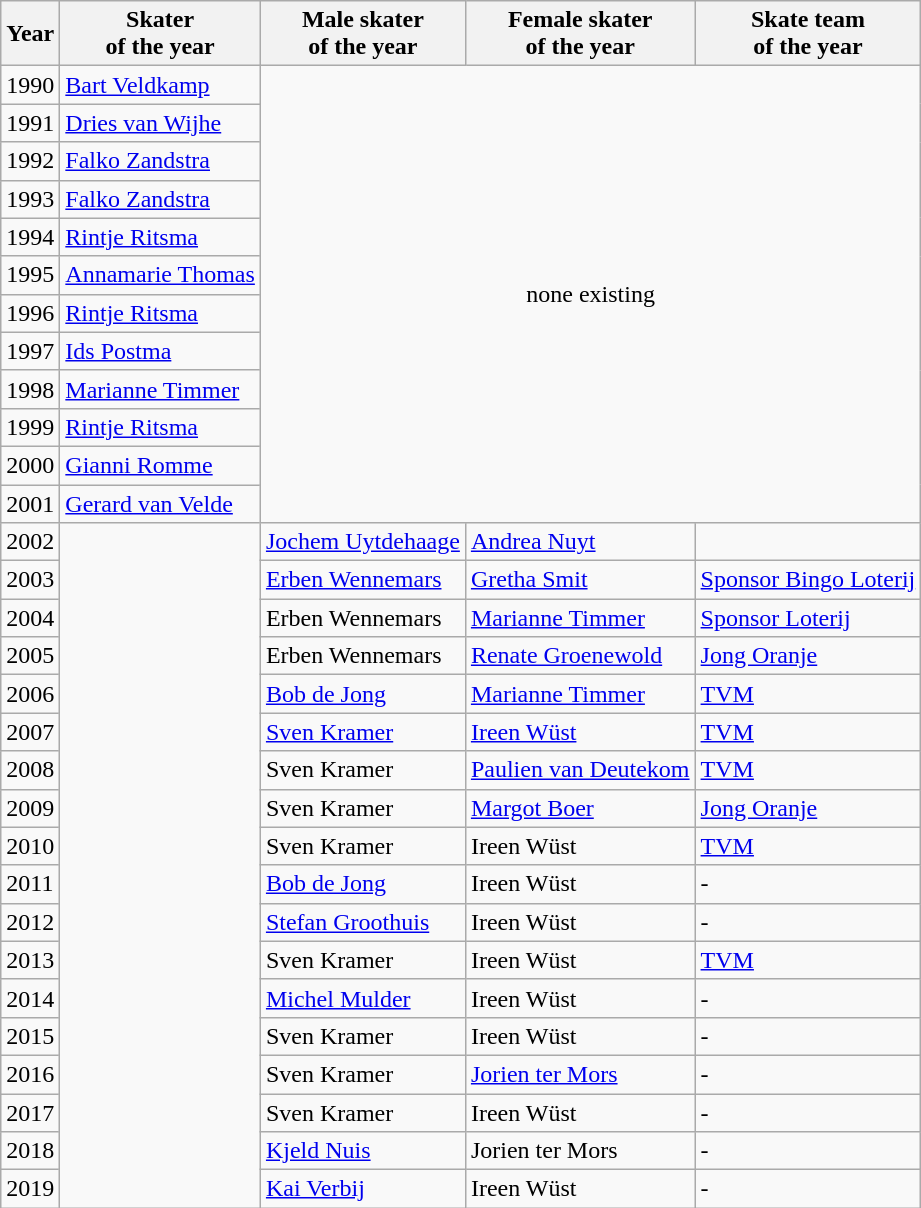<table class='wikitable'>
<tr>
<th>Year</th>
<th>Skater <br>of the year</th>
<th>Male skater <br>of the year</th>
<th>Female skater <br>of the year</th>
<th>Skate team <br>of the year</th>
</tr>
<tr>
<td>1990</td>
<td><a href='#'>Bart Veldkamp</a></td>
<td colspan="3" rowspan="12" align="center">none existing</td>
</tr>
<tr>
<td>1991</td>
<td><a href='#'>Dries van Wijhe</a></td>
</tr>
<tr>
<td>1992</td>
<td><a href='#'>Falko Zandstra</a></td>
</tr>
<tr>
<td>1993</td>
<td><a href='#'>Falko Zandstra</a></td>
</tr>
<tr>
<td>1994</td>
<td><a href='#'>Rintje Ritsma</a></td>
</tr>
<tr>
<td>1995</td>
<td><a href='#'>Annamarie Thomas</a></td>
</tr>
<tr>
<td>1996</td>
<td><a href='#'>Rintje Ritsma</a></td>
</tr>
<tr>
<td>1997</td>
<td><a href='#'>Ids Postma</a></td>
</tr>
<tr>
<td>1998</td>
<td><a href='#'>Marianne Timmer</a></td>
</tr>
<tr>
<td>1999</td>
<td><a href='#'>Rintje Ritsma</a></td>
</tr>
<tr>
<td>2000</td>
<td><a href='#'>Gianni Romme</a></td>
</tr>
<tr>
<td>2001</td>
<td><a href='#'>Gerard van Velde</a></td>
</tr>
<tr>
<td>2002</td>
<td rowspan="19"></td>
<td><a href='#'>Jochem Uytdehaage</a></td>
<td><a href='#'>Andrea Nuyt</a></td>
<td></td>
</tr>
<tr>
<td>2003</td>
<td><a href='#'>Erben Wennemars</a></td>
<td><a href='#'>Gretha Smit</a></td>
<td><a href='#'>Sponsor Bingo Loterij</a></td>
</tr>
<tr>
<td>2004</td>
<td>Erben Wennemars</td>
<td><a href='#'>Marianne Timmer</a></td>
<td><a href='#'>Sponsor Loterij</a></td>
</tr>
<tr>
<td>2005</td>
<td>Erben Wennemars</td>
<td><a href='#'>Renate Groenewold</a></td>
<td><a href='#'>Jong Oranje</a></td>
</tr>
<tr>
<td>2006</td>
<td><a href='#'>Bob de Jong</a></td>
<td><a href='#'>Marianne Timmer</a></td>
<td><a href='#'>TVM</a></td>
</tr>
<tr>
<td>2007</td>
<td><a href='#'>Sven Kramer</a></td>
<td><a href='#'>Ireen Wüst</a></td>
<td><a href='#'>TVM</a></td>
</tr>
<tr>
<td>2008</td>
<td>Sven Kramer</td>
<td><a href='#'>Paulien van Deutekom</a></td>
<td><a href='#'>TVM</a></td>
</tr>
<tr>
<td>2009</td>
<td>Sven Kramer</td>
<td><a href='#'>Margot Boer</a></td>
<td><a href='#'>Jong Oranje</a></td>
</tr>
<tr>
<td>2010</td>
<td>Sven Kramer</td>
<td>Ireen Wüst</td>
<td><a href='#'>TVM</a></td>
</tr>
<tr>
<td>2011</td>
<td><a href='#'>Bob de Jong</a></td>
<td>Ireen Wüst</td>
<td>-</td>
</tr>
<tr>
<td>2012</td>
<td><a href='#'>Stefan Groothuis</a></td>
<td>Ireen Wüst</td>
<td>-</td>
</tr>
<tr>
<td>2013</td>
<td>Sven Kramer</td>
<td>Ireen Wüst</td>
<td><a href='#'>TVM</a></td>
</tr>
<tr>
<td>2014</td>
<td><a href='#'>Michel Mulder</a></td>
<td>Ireen Wüst</td>
<td>-</td>
</tr>
<tr>
<td>2015</td>
<td>Sven Kramer</td>
<td>Ireen Wüst</td>
<td>-</td>
</tr>
<tr>
<td>2016</td>
<td>Sven Kramer</td>
<td><a href='#'>Jorien ter Mors</a></td>
<td>-</td>
</tr>
<tr>
<td>2017</td>
<td>Sven Kramer</td>
<td>Ireen Wüst</td>
<td>-</td>
</tr>
<tr>
<td>2018</td>
<td><a href='#'>Kjeld Nuis</a></td>
<td>Jorien ter Mors</td>
<td>-</td>
</tr>
<tr>
<td>2019</td>
<td><a href='#'>Kai Verbij</a></td>
<td>Ireen Wüst</td>
<td>-</td>
</tr>
</table>
